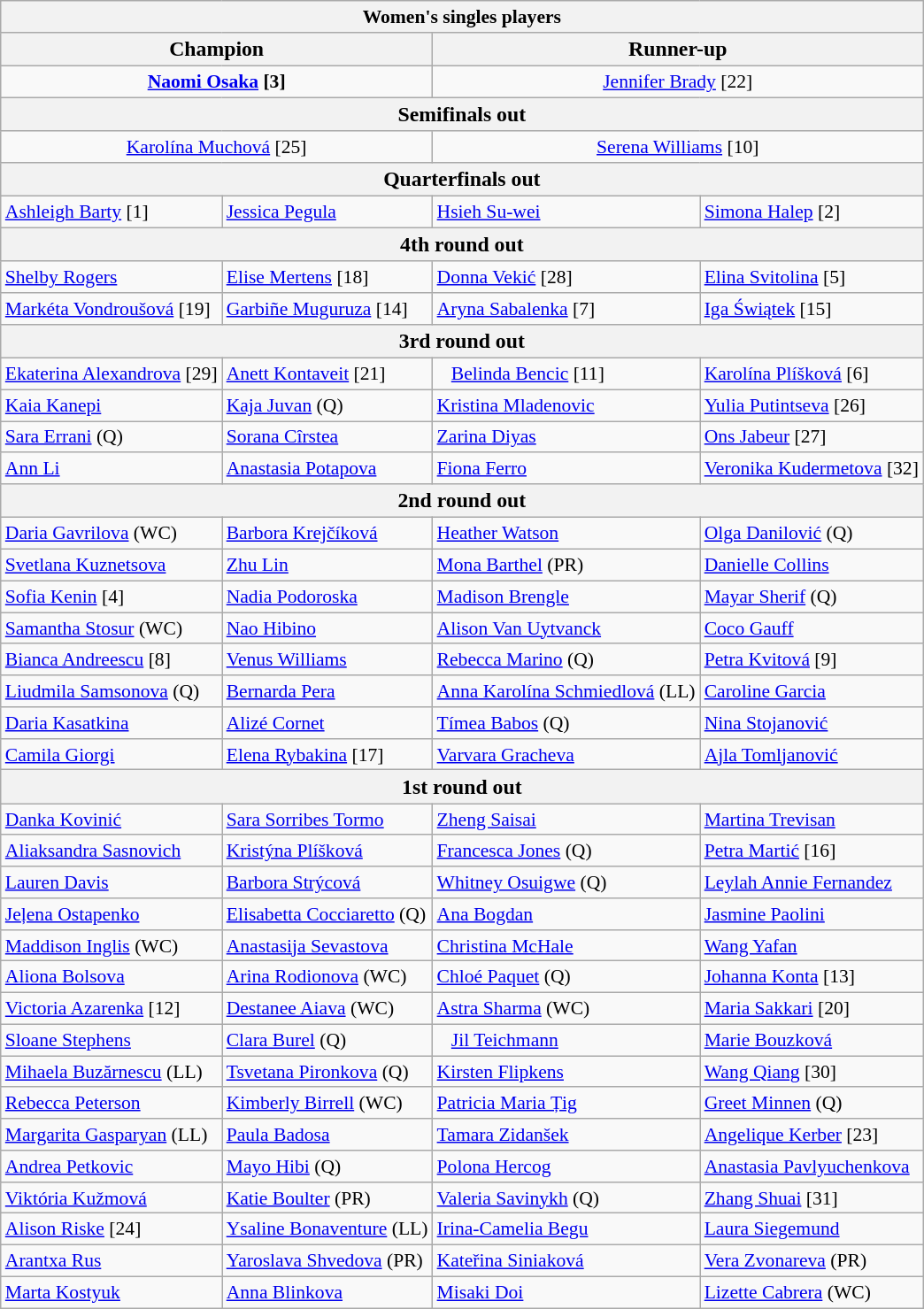<table class="wikitable collapsible collapsed" style="font-size:90%">
<tr>
<th colspan=4>Women's singles players</th>
</tr>
<tr style="font-size:110%">
<th colspan="2">Champion</th>
<th colspan="2">Runner-up</th>
</tr>
<tr style="text-align:center;">
<td colspan="2"><strong> <a href='#'>Naomi Osaka</a> [3]</strong></td>
<td colspan="2"> <a href='#'>Jennifer Brady</a> [22]</td>
</tr>
<tr style="font-size:110%">
<th colspan="4">Semifinals out</th>
</tr>
<tr>
<td colspan="2" style="text-align:center;"> <a href='#'>Karolína Muchová</a> [25]</td>
<td colspan="2" style="text-align:center;"> <a href='#'>Serena Williams</a> [10]</td>
</tr>
<tr style="font-size:110%">
<th colspan="4">Quarterfinals out</th>
</tr>
<tr>
<td> <a href='#'>Ashleigh Barty</a> [1]</td>
<td> <a href='#'>Jessica Pegula</a></td>
<td> <a href='#'>Hsieh Su-wei</a></td>
<td> <a href='#'>Simona Halep</a> [2]</td>
</tr>
<tr style="font-size:110%">
<th colspan="4">4th round out</th>
</tr>
<tr>
<td> <a href='#'>Shelby Rogers</a></td>
<td> <a href='#'>Elise Mertens</a> [18]</td>
<td> <a href='#'>Donna Vekić</a> [28]</td>
<td> <a href='#'>Elina Svitolina</a> [5]</td>
</tr>
<tr>
<td> <a href='#'>Markéta Vondroušová</a> [19]</td>
<td> <a href='#'>Garbiñe Muguruza</a> [14]</td>
<td> <a href='#'>Aryna Sabalenka</a> [7]</td>
<td> <a href='#'>Iga Świątek</a> [15]</td>
</tr>
<tr style="font-size:110%">
<th colspan="4">3rd round out</th>
</tr>
<tr>
<td> <a href='#'>Ekaterina Alexandrova</a> [29]</td>
<td> <a href='#'>Anett Kontaveit</a> [21]</td>
<td>   <a href='#'>Belinda Bencic</a> [11]</td>
<td> <a href='#'>Karolína Plíšková</a> [6]</td>
</tr>
<tr>
<td> <a href='#'>Kaia Kanepi</a></td>
<td> <a href='#'>Kaja Juvan</a> (Q)</td>
<td> <a href='#'>Kristina Mladenovic</a></td>
<td> <a href='#'>Yulia Putintseva</a> [26]</td>
</tr>
<tr>
<td> <a href='#'>Sara Errani</a> (Q)</td>
<td> <a href='#'>Sorana Cîrstea</a></td>
<td> <a href='#'>Zarina Diyas</a></td>
<td> <a href='#'>Ons Jabeur</a> [27]</td>
</tr>
<tr>
<td> <a href='#'>Ann Li</a></td>
<td> <a href='#'>Anastasia Potapova</a></td>
<td> <a href='#'>Fiona Ferro</a></td>
<td> <a href='#'>Veronika Kudermetova</a> [32]</td>
</tr>
<tr style="font-size:110%">
<th colspan="4">2nd round out</th>
</tr>
<tr>
<td> <a href='#'>Daria Gavrilova</a> (WC)</td>
<td> <a href='#'>Barbora Krejčíková</a></td>
<td> <a href='#'>Heather Watson</a></td>
<td> <a href='#'>Olga Danilović</a> (Q)</td>
</tr>
<tr>
<td> <a href='#'>Svetlana Kuznetsova</a></td>
<td> <a href='#'>Zhu Lin</a></td>
<td> <a href='#'>Mona Barthel</a> (PR)</td>
<td> <a href='#'>Danielle Collins</a></td>
</tr>
<tr>
<td> <a href='#'>Sofia Kenin</a> [4]</td>
<td> <a href='#'>Nadia Podoroska</a></td>
<td> <a href='#'>Madison Brengle</a></td>
<td> <a href='#'>Mayar Sherif</a> (Q)</td>
</tr>
<tr>
<td> <a href='#'>Samantha Stosur</a> (WC)</td>
<td> <a href='#'>Nao Hibino</a></td>
<td> <a href='#'>Alison Van Uytvanck</a></td>
<td> <a href='#'>Coco Gauff</a></td>
</tr>
<tr>
<td> <a href='#'>Bianca Andreescu</a> [8]</td>
<td> <a href='#'>Venus Williams</a></td>
<td> <a href='#'>Rebecca Marino</a> (Q)</td>
<td> <a href='#'>Petra Kvitová</a> [9]</td>
</tr>
<tr>
<td> <a href='#'>Liudmila Samsonova</a> (Q)</td>
<td> <a href='#'>Bernarda Pera</a></td>
<td> <a href='#'>Anna Karolína Schmiedlová</a> (LL)</td>
<td> <a href='#'>Caroline Garcia</a></td>
</tr>
<tr>
<td> <a href='#'>Daria Kasatkina</a></td>
<td> <a href='#'>Alizé Cornet</a></td>
<td> <a href='#'>Tímea Babos</a> (Q)</td>
<td> <a href='#'>Nina Stojanović</a></td>
</tr>
<tr>
<td> <a href='#'>Camila Giorgi</a></td>
<td> <a href='#'>Elena Rybakina</a> [17]</td>
<td> <a href='#'>Varvara Gracheva</a></td>
<td> <a href='#'>Ajla Tomljanović</a></td>
</tr>
<tr style="font-size:110%">
<th colspan="4">1st round out</th>
</tr>
<tr>
<td> <a href='#'>Danka Kovinić</a></td>
<td> <a href='#'>Sara Sorribes Tormo</a></td>
<td> <a href='#'>Zheng Saisai</a></td>
<td> <a href='#'>Martina Trevisan</a></td>
</tr>
<tr>
<td> <a href='#'>Aliaksandra Sasnovich</a></td>
<td> <a href='#'>Kristýna Plíšková</a></td>
<td> <a href='#'>Francesca Jones</a> (Q)</td>
<td> <a href='#'>Petra Martić</a> [16]</td>
</tr>
<tr>
<td> <a href='#'>Lauren Davis</a></td>
<td> <a href='#'>Barbora Strýcová</a></td>
<td> <a href='#'>Whitney Osuigwe</a> (Q)</td>
<td> <a href='#'>Leylah Annie Fernandez</a></td>
</tr>
<tr>
<td> <a href='#'>Jeļena Ostapenko</a></td>
<td> <a href='#'>Elisabetta Cocciaretto</a> (Q)</td>
<td> <a href='#'>Ana Bogdan</a></td>
<td> <a href='#'>Jasmine Paolini</a></td>
</tr>
<tr>
<td> <a href='#'>Maddison Inglis</a> (WC)</td>
<td> <a href='#'>Anastasija Sevastova</a></td>
<td> <a href='#'>Christina McHale</a></td>
<td> <a href='#'>Wang Yafan</a></td>
</tr>
<tr>
<td> <a href='#'>Aliona Bolsova</a></td>
<td> <a href='#'>Arina Rodionova</a> (WC)</td>
<td> <a href='#'>Chloé Paquet</a> (Q)</td>
<td> <a href='#'>Johanna Konta</a> [13]</td>
</tr>
<tr>
<td> <a href='#'>Victoria Azarenka</a> [12]</td>
<td> <a href='#'>Destanee Aiava</a> (WC)</td>
<td> <a href='#'>Astra Sharma</a> (WC)</td>
<td> <a href='#'>Maria Sakkari</a> [20]</td>
</tr>
<tr>
<td> <a href='#'>Sloane Stephens</a></td>
<td> <a href='#'>Clara Burel</a> (Q)</td>
<td>   <a href='#'>Jil Teichmann</a></td>
<td> <a href='#'>Marie Bouzková</a></td>
</tr>
<tr>
<td> <a href='#'>Mihaela Buzărnescu</a> (LL)</td>
<td> <a href='#'>Tsvetana Pironkova</a> (Q)</td>
<td> <a href='#'>Kirsten Flipkens</a></td>
<td> <a href='#'>Wang Qiang</a> [30]</td>
</tr>
<tr>
<td> <a href='#'>Rebecca Peterson</a></td>
<td> <a href='#'>Kimberly Birrell</a> (WC)</td>
<td> <a href='#'>Patricia Maria Țig</a></td>
<td> <a href='#'>Greet Minnen</a> (Q)</td>
</tr>
<tr>
<td> <a href='#'>Margarita Gasparyan</a> (LL)</td>
<td> <a href='#'>Paula Badosa</a></td>
<td> <a href='#'>Tamara Zidanšek</a></td>
<td> <a href='#'>Angelique Kerber</a> [23]</td>
</tr>
<tr>
<td> <a href='#'>Andrea Petkovic</a></td>
<td> <a href='#'>Mayo Hibi</a> (Q)</td>
<td> <a href='#'>Polona Hercog</a></td>
<td> <a href='#'>Anastasia Pavlyuchenkova</a></td>
</tr>
<tr>
<td> <a href='#'>Viktória Kužmová</a></td>
<td> <a href='#'>Katie Boulter</a> (PR)</td>
<td> <a href='#'>Valeria Savinykh</a> (Q)</td>
<td> <a href='#'>Zhang Shuai</a> [31]</td>
</tr>
<tr>
<td> <a href='#'>Alison Riske</a> [24]</td>
<td> <a href='#'>Ysaline Bonaventure</a> (LL)</td>
<td> <a href='#'>Irina-Camelia Begu</a></td>
<td> <a href='#'>Laura Siegemund</a></td>
</tr>
<tr>
<td> <a href='#'>Arantxa Rus</a></td>
<td> <a href='#'>Yaroslava Shvedova</a> (PR)</td>
<td> <a href='#'>Kateřina Siniaková</a></td>
<td> <a href='#'>Vera Zvonareva</a> (PR)</td>
</tr>
<tr>
<td> <a href='#'>Marta Kostyuk</a></td>
<td> <a href='#'>Anna Blinkova</a></td>
<td> <a href='#'>Misaki Doi</a></td>
<td> <a href='#'>Lizette Cabrera</a> (WC)</td>
</tr>
</table>
